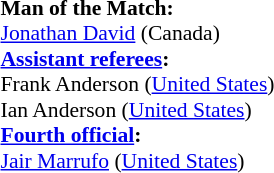<table width=50% style="font-size:90%">
<tr>
<td><br><strong>Man of the Match:</strong>
<br><a href='#'>Jonathan David</a> (Canada)<br><strong><a href='#'>Assistant referees</a>:</strong>
<br>Frank Anderson (<a href='#'>United States</a>)
<br>Ian Anderson (<a href='#'>United States</a>)
<br><strong><a href='#'>Fourth official</a>:</strong>
<br><a href='#'>Jair Marrufo</a> (<a href='#'>United States</a>)</td>
</tr>
</table>
